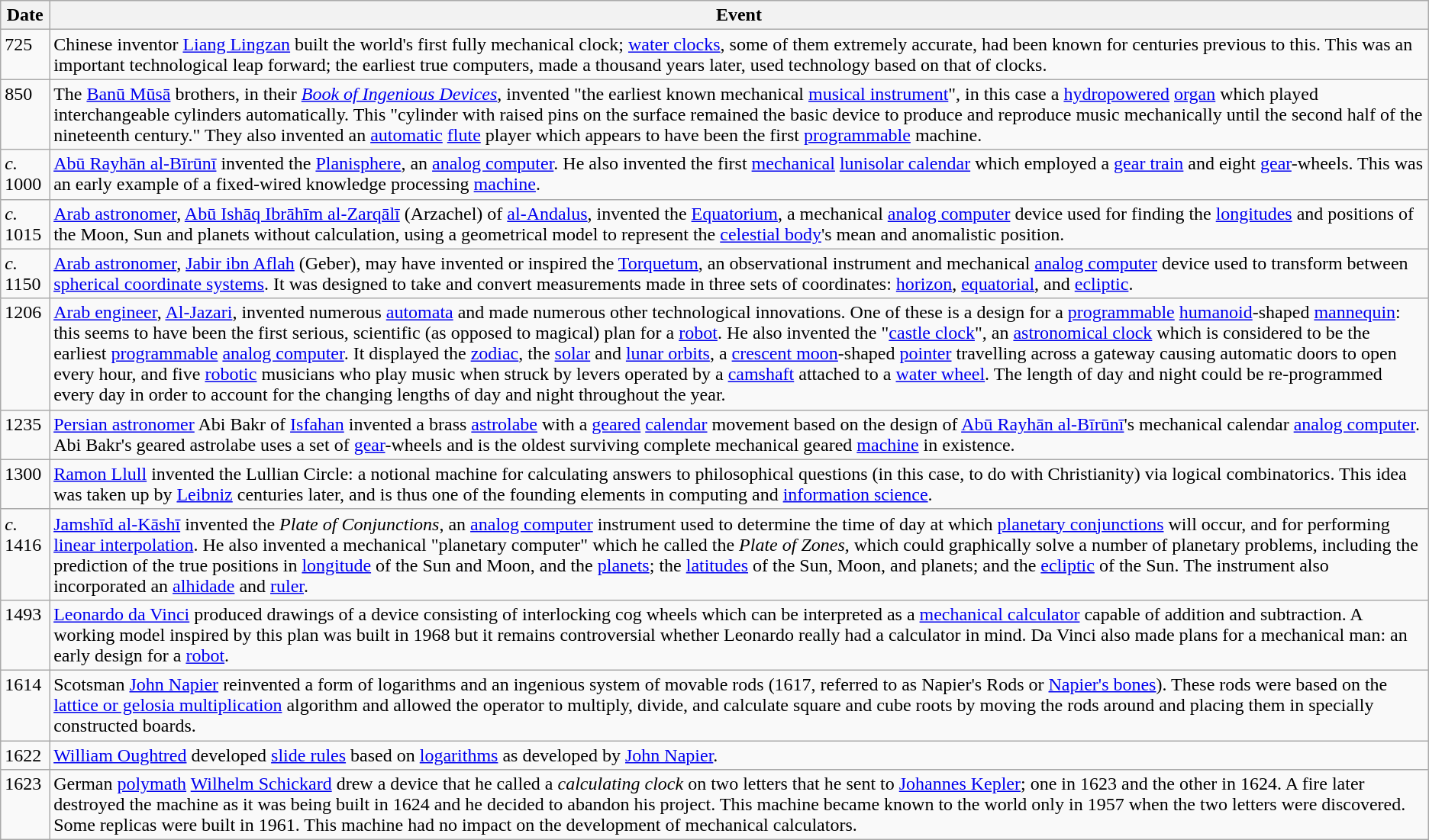<table class="wikitable">
<tr>
<th>Date</th>
<th class="unsortable">Event</th>
</tr>
<tr valign="top">
<td>725</td>
<td>Chinese inventor <a href='#'>Liang Lingzan</a> built the world's first fully mechanical clock; <a href='#'>water clocks</a>, some of them extremely accurate, had been known for centuries previous to this. This was an important technological leap forward; the earliest true computers, made a thousand years later, used technology based on that of clocks.</td>
</tr>
<tr valign="top">
<td>850</td>
<td>The <a href='#'>Banū Mūsā</a> brothers, in their <em><a href='#'>Book of Ingenious Devices</a></em>, invented "the earliest known mechanical <a href='#'>musical instrument</a>", in this case a <a href='#'>hydropowered</a> <a href='#'>organ</a> which played interchangeable cylinders automatically. This "cylinder with raised pins on the surface remained the basic device to produce and reproduce music mechanically until the second half of the nineteenth century." They also invented an <a href='#'>automatic</a> <a href='#'>flute</a> player which appears to have been the first <a href='#'>programmable</a> machine.</td>
</tr>
<tr valign="top">
<td><em>c.</em> 1000</td>
<td><a href='#'>Abū Rayhān al-Bīrūnī</a> invented the <a href='#'>Planisphere</a>, an <a href='#'>analog computer</a>. He also invented the first <a href='#'>mechanical</a> <a href='#'>lunisolar calendar</a> which employed a <a href='#'>gear train</a> and eight <a href='#'>gear</a>-wheels. This was an early example of a fixed-wired knowledge processing <a href='#'>machine</a>.</td>
</tr>
<tr valign="top">
<td><em>c.</em> 1015</td>
<td><a href='#'>Arab astronomer</a>, <a href='#'>Abū Ishāq Ibrāhīm al-Zarqālī</a> (Arzachel) of <a href='#'>al-Andalus</a>, invented the <a href='#'>Equatorium</a>, a mechanical <a href='#'>analog computer</a> device used for finding the <a href='#'>longitudes</a> and positions of the Moon, Sun and planets without calculation, using a geometrical model to represent the <a href='#'>celestial body</a>'s mean and anomalistic position.</td>
</tr>
<tr valign="top">
<td><em>c.</em> 1150</td>
<td><a href='#'>Arab astronomer</a>, <a href='#'>Jabir ibn Aflah</a> (Geber), may have invented or inspired the <a href='#'>Torquetum</a>, an observational instrument and mechanical <a href='#'>analog computer</a> device used to transform between <a href='#'>spherical coordinate systems</a>. It was designed to take and convert measurements made in three sets of coordinates: <a href='#'>horizon</a>, <a href='#'>equatorial</a>, and <a href='#'>ecliptic</a>.</td>
</tr>
<tr valign="top">
<td>1206</td>
<td><a href='#'>Arab engineer</a>, <a href='#'>Al-Jazari</a>, invented numerous <a href='#'>automata</a> and made numerous other technological innovations. One of these is a design for a <a href='#'>programmable</a> <a href='#'>humanoid</a>-shaped <a href='#'>mannequin</a>: this seems to have been the first serious, scientific (as opposed to magical) plan for a <a href='#'>robot</a>. He also invented the "<a href='#'>castle clock</a>", an <a href='#'>astronomical clock</a> which is considered to be the earliest <a href='#'>programmable</a> <a href='#'>analog computer</a>. It displayed the <a href='#'>zodiac</a>, the <a href='#'>solar</a> and <a href='#'>lunar orbits</a>, a <a href='#'>crescent moon</a>-shaped <a href='#'>pointer</a> travelling across a gateway causing automatic doors to open every hour, and five <a href='#'>robotic</a> musicians who play music when struck by levers operated by a <a href='#'>camshaft</a> attached to a <a href='#'>water wheel</a>. The length of day and night could be re-programmed every day in order to account for the changing lengths of day and night throughout the year.</td>
</tr>
<tr valign="top">
<td>1235</td>
<td><a href='#'>Persian astronomer</a> Abi Bakr of <a href='#'>Isfahan</a> invented a brass <a href='#'>astrolabe</a> with a <a href='#'>geared</a> <a href='#'>calendar</a> movement based on the design of <a href='#'>Abū Rayhān al-Bīrūnī</a>'s mechanical calendar <a href='#'>analog computer</a>. Abi Bakr's geared astrolabe uses a set of <a href='#'>gear</a>-wheels and is the oldest surviving complete mechanical geared <a href='#'>machine</a> in existence.</td>
</tr>
<tr valign="top">
<td>1300</td>
<td><a href='#'>Ramon Llull</a> invented the Lullian Circle: a notional machine for calculating answers to philosophical questions (in this case, to do with Christianity) via logical combinatorics. This idea was taken up by <a href='#'>Leibniz</a> centuries later, and is thus one of the founding elements in computing and <a href='#'>information science</a>.</td>
</tr>
<tr valign="top">
<td><em>c.</em> 1416</td>
<td><a href='#'>Jamshīd al-Kāshī</a> invented the <em>Plate of Conjunctions</em>, an <a href='#'>analog computer</a> instrument used to determine the time of day at which <a href='#'>planetary conjunctions</a> will occur, and for performing <a href='#'>linear interpolation</a>. He also invented a mechanical "planetary computer" which he called the <em>Plate of Zones</em>, which could graphically solve a number of planetary problems, including the prediction of the true positions in <a href='#'>longitude</a> of the Sun and Moon, and the <a href='#'>planets</a>; the <a href='#'>latitudes</a> of the Sun, Moon, and planets; and the <a href='#'>ecliptic</a> of the Sun. The instrument also incorporated an <a href='#'>alhidade</a> and <a href='#'>ruler</a>.</td>
</tr>
<tr valign="top">
<td>1493</td>
<td><a href='#'>Leonardo da Vinci</a> produced drawings of a device consisting of interlocking cog wheels which can be interpreted as a <a href='#'>mechanical calculator</a> capable of addition and subtraction. A working model inspired by this plan was built in 1968 but it remains controversial whether Leonardo really had a calculator in mind. Da Vinci also made plans for a mechanical man: an early design for a <a href='#'>robot</a>.</td>
</tr>
<tr valign="top">
<td>1614</td>
<td>Scotsman <a href='#'>John Napier</a> reinvented a form of logarithms and an ingenious system of movable rods (1617, referred to as Napier's Rods or <a href='#'>Napier's bones</a>). These rods were based on the <a href='#'>lattice or gelosia multiplication</a> algorithm and allowed the operator to multiply, divide, and calculate square and cube roots by moving the rods around and placing them in specially constructed boards.</td>
</tr>
<tr valign="top">
<td>1622</td>
<td><a href='#'>William Oughtred</a> developed <a href='#'>slide rules</a> based on <a href='#'>logarithms</a> as developed by <a href='#'>John Napier</a>.</td>
</tr>
<tr valign="top">
<td>1623</td>
<td>German <a href='#'>polymath</a> <a href='#'>Wilhelm Schickard</a> drew a device that he called a <em>calculating clock</em> on two letters that he sent to <a href='#'>Johannes Kepler</a>; one in 1623 and the other in 1624. A fire later destroyed the machine as it was being built in 1624 and he decided to abandon his project. This machine became known to the world only in 1957 when the two letters were discovered. Some replicas were built in 1961. This machine had no impact on the development of mechanical calculators.</td>
</tr>
</table>
